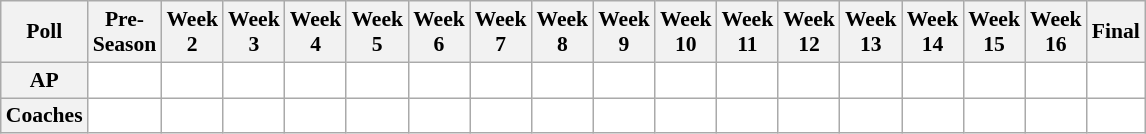<table class="wikitable" style="white-space:nowrap;font-size:90%">
<tr>
<th>Poll</th>
<th>Pre-<br>Season</th>
<th>Week<br>2</th>
<th>Week<br>3</th>
<th>Week<br>4</th>
<th>Week<br>5</th>
<th>Week<br>6</th>
<th>Week<br>7</th>
<th>Week<br>8</th>
<th>Week<br>9</th>
<th>Week<br>10</th>
<th>Week<br>11</th>
<th>Week<br>12</th>
<th>Week<br>13</th>
<th>Week<br>14</th>
<th>Week<br>15</th>
<th>Week<br>16</th>
<th>Final</th>
</tr>
<tr style="text-align:center;">
<th>AP</th>
<td style="background:#FFF;"></td>
<td style="background:#FFF;"></td>
<td style="background:#FFF;"></td>
<td style="background:#FFF;"></td>
<td style="background:#FFF;"></td>
<td style="background:#FFF;"></td>
<td style="background:#FFF;"></td>
<td style="background:#FFF;"></td>
<td style="background:#FFF;"></td>
<td style="background:#FFF;"></td>
<td style="background:#FFF;"></td>
<td style="background:#FFF;"></td>
<td style="background:#FFF;"></td>
<td style="background:#FFF;"></td>
<td style="background:#FFF;"></td>
<td style="background:#FFF;"></td>
<td style="background:#FFF;"></td>
</tr>
<tr style="text-align:center;">
<th>Coaches</th>
<td style="background:#FFF;"></td>
<td style="background:#FFF;"></td>
<td style="background:#FFF;"></td>
<td style="background:#FFF;"></td>
<td style="background:#FFF;"></td>
<td style="background:#FFF;"></td>
<td style="background:#FFF;"></td>
<td style="background:#FFF;"></td>
<td style="background:#FFF;"></td>
<td style="background:#FFF;"></td>
<td style="background:#FFF;"></td>
<td style="background:#FFF;"></td>
<td style="background:#FFF;"></td>
<td style="background:#FFF;"></td>
<td style="background:#FFF;"></td>
<td style="background:#FFF;"></td>
<td style="background:#FFF;"></td>
</tr>
</table>
